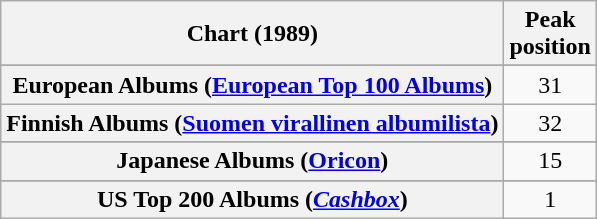<table class="wikitable sortable plainrowheaders" style="text-align:center">
<tr>
<th scope="col">Chart (1989)</th>
<th scope="col">Peak<br>position</th>
</tr>
<tr>
</tr>
<tr>
</tr>
<tr>
<th scope="row">European Albums (<a href='#'>European Top 100 Albums</a>)</th>
<td>31</td>
</tr>
<tr>
<th scope="row">Finnish Albums (<a href='#'>Suomen virallinen albumilista</a>)</th>
<td>32</td>
</tr>
<tr>
</tr>
<tr>
<th scope="row">Japanese Albums (<a href='#'>Oricon</a>)</th>
<td>15</td>
</tr>
<tr>
</tr>
<tr>
</tr>
<tr>
</tr>
<tr>
</tr>
<tr>
</tr>
<tr>
<th scope="row">US Top 200 Albums (<em><a href='#'>Cashbox</a></em>)</th>
<td>1</td>
</tr>
</table>
